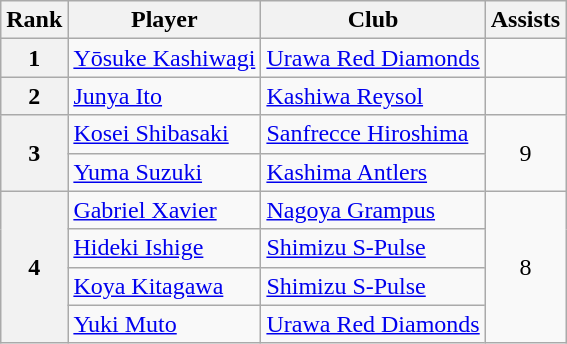<table class=wikitable>
<tr>
<th>Rank</th>
<th>Player</th>
<th>Club</th>
<th>Assists</th>
</tr>
<tr>
<th>1</th>
<td> <a href='#'>Yōsuke Kashiwagi</a></td>
<td><a href='#'>Urawa Red Diamonds</a></td>
<td></td>
</tr>
<tr>
<th>2</th>
<td> <a href='#'>Junya Ito</a></td>
<td><a href='#'>Kashiwa Reysol</a></td>
<td></td>
</tr>
<tr>
<th rowspan=2>3</th>
<td> <a href='#'>Kosei Shibasaki</a></td>
<td><a href='#'>Sanfrecce Hiroshima</a></td>
<td rowspan=2 align=center>9</td>
</tr>
<tr>
<td> <a href='#'>Yuma Suzuki</a></td>
<td><a href='#'>Kashima Antlers</a></td>
</tr>
<tr>
<th rowspan=4>4</th>
<td> <a href='#'>Gabriel Xavier</a></td>
<td><a href='#'>Nagoya Grampus</a></td>
<td rowspan=4 align=center>8</td>
</tr>
<tr>
<td> <a href='#'>Hideki Ishige</a></td>
<td><a href='#'>Shimizu S-Pulse</a></td>
</tr>
<tr>
<td> <a href='#'>Koya Kitagawa</a></td>
<td><a href='#'>Shimizu S-Pulse</a></td>
</tr>
<tr>
<td> <a href='#'>Yuki Muto</a></td>
<td><a href='#'>Urawa Red Diamonds</a></td>
</tr>
</table>
